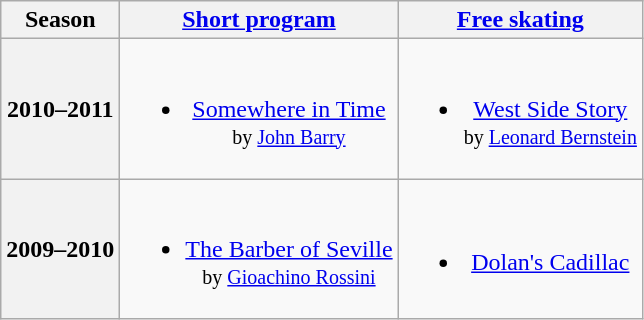<table class="wikitable" style="text-align:center">
<tr>
<th>Season</th>
<th><a href='#'>Short program</a></th>
<th><a href='#'>Free skating</a></th>
</tr>
<tr>
<th>2010–2011 <br> </th>
<td><br><ul><li><a href='#'>Somewhere in Time</a> <br><small> by <a href='#'>John Barry</a> </small></li></ul></td>
<td><br><ul><li><a href='#'>West Side Story</a> <br><small> by <a href='#'>Leonard Bernstein</a> </small></li></ul></td>
</tr>
<tr>
<th>2009–2010</th>
<td><br><ul><li><a href='#'>The Barber of Seville</a> <br><small> by <a href='#'>Gioachino Rossini</a> </small></li></ul></td>
<td><br><ul><li><a href='#'>Dolan's Cadillac</a></li></ul></td>
</tr>
</table>
